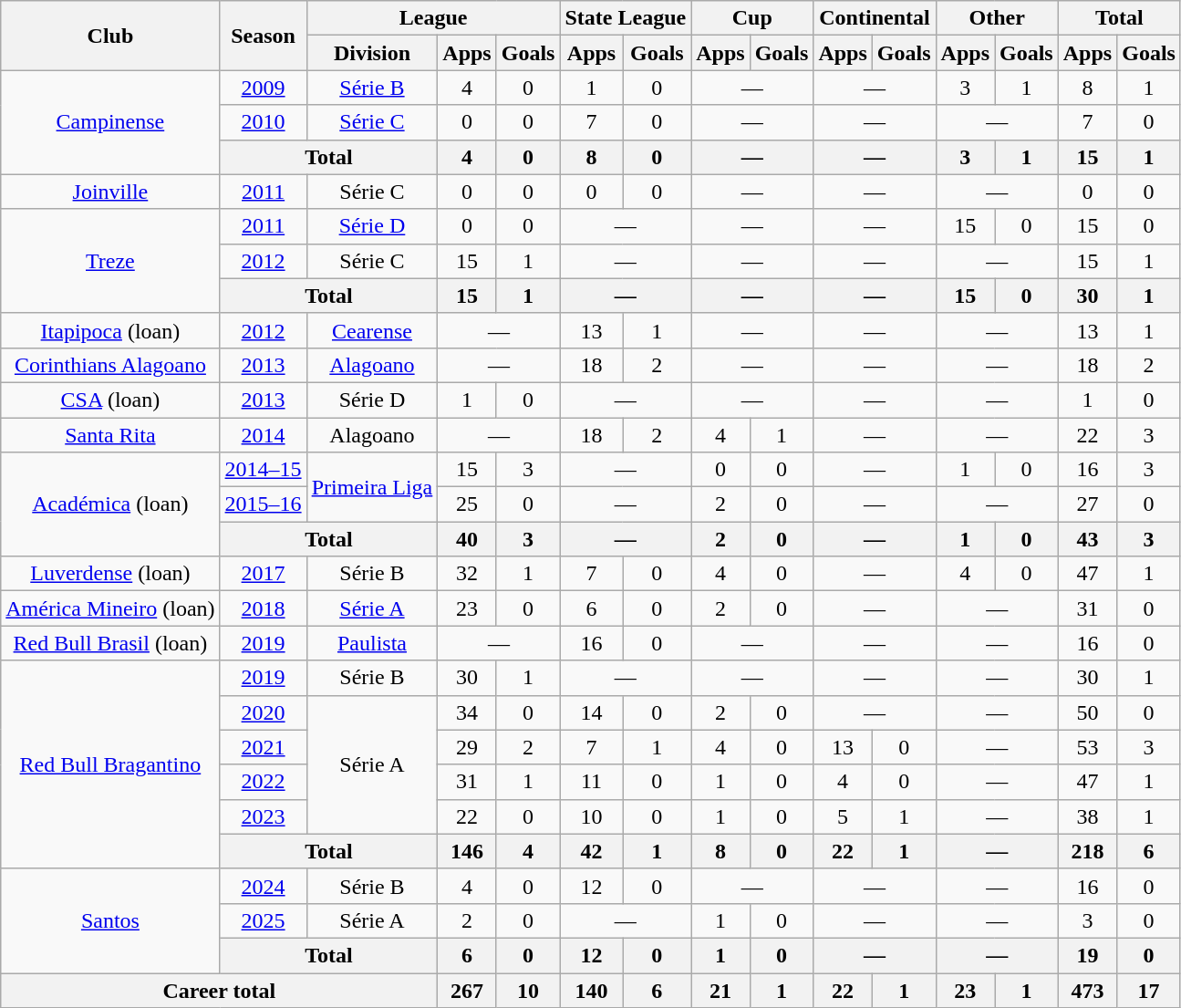<table class="wikitable" style="text-align: center;">
<tr>
<th rowspan="2">Club</th>
<th rowspan="2">Season</th>
<th colspan="3">League</th>
<th colspan="2">State League</th>
<th colspan="2">Cup</th>
<th colspan="2">Continental</th>
<th colspan="2">Other</th>
<th colspan="2">Total</th>
</tr>
<tr>
<th>Division</th>
<th>Apps</th>
<th>Goals</th>
<th>Apps</th>
<th>Goals</th>
<th>Apps</th>
<th>Goals</th>
<th>Apps</th>
<th>Goals</th>
<th>Apps</th>
<th>Goals</th>
<th>Apps</th>
<th>Goals</th>
</tr>
<tr>
<td rowspan="3"><a href='#'>Campinense</a></td>
<td><a href='#'>2009</a></td>
<td><a href='#'>Série B</a></td>
<td>4</td>
<td>0</td>
<td>1</td>
<td>0</td>
<td colspan="2">—</td>
<td colspan="2">—</td>
<td>3</td>
<td>1</td>
<td>8</td>
<td>1</td>
</tr>
<tr>
<td><a href='#'>2010</a></td>
<td><a href='#'>Série C</a></td>
<td>0</td>
<td>0</td>
<td>7</td>
<td>0</td>
<td colspan="2">—</td>
<td colspan="2">—</td>
<td colspan="2">—</td>
<td>7</td>
<td>0</td>
</tr>
<tr>
<th colspan="2">Total</th>
<th>4</th>
<th>0</th>
<th>8</th>
<th>0</th>
<th colspan="2">—</th>
<th colspan="2">—</th>
<th>3</th>
<th>1</th>
<th>15</th>
<th>1</th>
</tr>
<tr>
<td><a href='#'>Joinville</a></td>
<td><a href='#'>2011</a></td>
<td>Série C</td>
<td>0</td>
<td>0</td>
<td>0</td>
<td>0</td>
<td colspan="2">—</td>
<td colspan="2">—</td>
<td colspan="2">—</td>
<td>0</td>
<td>0</td>
</tr>
<tr>
<td rowspan="3"><a href='#'>Treze</a></td>
<td><a href='#'>2011</a></td>
<td><a href='#'>Série D</a></td>
<td>0</td>
<td>0</td>
<td colspan="2">—</td>
<td colspan="2">—</td>
<td colspan="2">—</td>
<td>15</td>
<td>0</td>
<td>15</td>
<td>0</td>
</tr>
<tr>
<td><a href='#'>2012</a></td>
<td>Série C</td>
<td>15</td>
<td>1</td>
<td colspan="2">—</td>
<td colspan="2">—</td>
<td colspan="2">—</td>
<td colspan="2">—</td>
<td>15</td>
<td>1</td>
</tr>
<tr>
<th colspan="2">Total</th>
<th>15</th>
<th>1</th>
<th colspan="2">—</th>
<th colspan="2">—</th>
<th colspan="2">—</th>
<th>15</th>
<th>0</th>
<th>30</th>
<th>1</th>
</tr>
<tr>
<td><a href='#'>Itapipoca</a> (loan)</td>
<td><a href='#'>2012</a></td>
<td><a href='#'>Cearense</a></td>
<td colspan="2">—</td>
<td>13</td>
<td>1</td>
<td colspan="2">—</td>
<td colspan="2">—</td>
<td colspan="2">—</td>
<td>13</td>
<td>1</td>
</tr>
<tr>
<td><a href='#'>Corinthians Alagoano</a></td>
<td><a href='#'>2013</a></td>
<td><a href='#'>Alagoano</a></td>
<td colspan="2">—</td>
<td>18</td>
<td>2</td>
<td colspan="2">—</td>
<td colspan="2">—</td>
<td colspan="2">—</td>
<td>18</td>
<td>2</td>
</tr>
<tr>
<td><a href='#'>CSA</a> (loan)</td>
<td><a href='#'>2013</a></td>
<td>Série D</td>
<td>1</td>
<td>0</td>
<td colspan="2">—</td>
<td colspan="2">—</td>
<td colspan="2">—</td>
<td colspan="2">—</td>
<td>1</td>
<td>0</td>
</tr>
<tr>
<td><a href='#'>Santa Rita</a></td>
<td><a href='#'>2014</a></td>
<td>Alagoano</td>
<td colspan="2">—</td>
<td>18</td>
<td>2</td>
<td>4</td>
<td>1</td>
<td colspan="2">—</td>
<td colspan="2">—</td>
<td>22</td>
<td>3</td>
</tr>
<tr>
<td rowspan="3"><a href='#'>Académica</a> (loan)</td>
<td><a href='#'>2014–15</a></td>
<td rowspan="2"><a href='#'>Primeira Liga</a></td>
<td>15</td>
<td>3</td>
<td colspan="2">—</td>
<td>0</td>
<td>0</td>
<td colspan="2">—</td>
<td>1</td>
<td>0</td>
<td>16</td>
<td>3</td>
</tr>
<tr>
<td><a href='#'>2015–16</a></td>
<td>25</td>
<td>0</td>
<td colspan="2">—</td>
<td>2</td>
<td>0</td>
<td colspan="2">—</td>
<td colspan="2">—</td>
<td>27</td>
<td>0</td>
</tr>
<tr>
<th colspan="2">Total</th>
<th>40</th>
<th>3</th>
<th colspan="2">—</th>
<th>2</th>
<th>0</th>
<th colspan="2">—</th>
<th>1</th>
<th>0</th>
<th>43</th>
<th>3</th>
</tr>
<tr>
<td><a href='#'>Luverdense</a> (loan)</td>
<td><a href='#'>2017</a></td>
<td>Série B</td>
<td>32</td>
<td>1</td>
<td>7</td>
<td>0</td>
<td>4</td>
<td>0</td>
<td colspan="2">—</td>
<td>4</td>
<td>0</td>
<td>47</td>
<td>1</td>
</tr>
<tr>
<td><a href='#'>América Mineiro</a> (loan)</td>
<td><a href='#'>2018</a></td>
<td><a href='#'>Série A</a></td>
<td>23</td>
<td>0</td>
<td>6</td>
<td>0</td>
<td>2</td>
<td>0</td>
<td colspan="2">—</td>
<td colspan="2">—</td>
<td>31</td>
<td>0</td>
</tr>
<tr>
<td><a href='#'>Red Bull Brasil</a> (loan)</td>
<td><a href='#'>2019</a></td>
<td><a href='#'>Paulista</a></td>
<td colspan="2">—</td>
<td>16</td>
<td>0</td>
<td colspan="2">—</td>
<td colspan="2">—</td>
<td colspan="2">—</td>
<td>16</td>
<td>0</td>
</tr>
<tr>
<td rowspan="6"><a href='#'>Red Bull Bragantino</a></td>
<td><a href='#'>2019</a></td>
<td>Série B</td>
<td>30</td>
<td>1</td>
<td colspan="2">—</td>
<td colspan="2">—</td>
<td colspan="2">—</td>
<td colspan="2">—</td>
<td>30</td>
<td>1</td>
</tr>
<tr>
<td><a href='#'>2020</a></td>
<td rowspan="4">Série A</td>
<td>34</td>
<td>0</td>
<td>14</td>
<td>0</td>
<td>2</td>
<td>0</td>
<td colspan="2">—</td>
<td colspan="2">—</td>
<td>50</td>
<td>0</td>
</tr>
<tr>
<td><a href='#'>2021</a></td>
<td>29</td>
<td>2</td>
<td>7</td>
<td>1</td>
<td>4</td>
<td>0</td>
<td>13</td>
<td>0</td>
<td colspan="2">—</td>
<td>53</td>
<td>3</td>
</tr>
<tr>
<td><a href='#'>2022</a></td>
<td>31</td>
<td>1</td>
<td>11</td>
<td>0</td>
<td>1</td>
<td>0</td>
<td>4</td>
<td>0</td>
<td colspan="2">—</td>
<td>47</td>
<td>1</td>
</tr>
<tr>
<td><a href='#'>2023</a></td>
<td>22</td>
<td>0</td>
<td>10</td>
<td>0</td>
<td>1</td>
<td>0</td>
<td>5</td>
<td>1</td>
<td colspan="2">—</td>
<td>38</td>
<td>1</td>
</tr>
<tr>
<th colspan="2">Total</th>
<th>146</th>
<th>4</th>
<th>42</th>
<th>1</th>
<th>8</th>
<th>0</th>
<th>22</th>
<th>1</th>
<th colspan="2">—</th>
<th>218</th>
<th>6</th>
</tr>
<tr>
<td rowspan="3"><a href='#'>Santos</a></td>
<td><a href='#'>2024</a></td>
<td>Série B</td>
<td>4</td>
<td>0</td>
<td>12</td>
<td>0</td>
<td colspan="2">—</td>
<td colspan="2">—</td>
<td colspan="2">—</td>
<td>16</td>
<td>0</td>
</tr>
<tr>
<td><a href='#'>2025</a></td>
<td>Série A</td>
<td>2</td>
<td>0</td>
<td colspan="2">—</td>
<td>1</td>
<td>0</td>
<td colspan="2">—</td>
<td colspan="2">—</td>
<td>3</td>
<td>0</td>
</tr>
<tr>
<th colspan="2">Total</th>
<th>6</th>
<th>0</th>
<th>12</th>
<th>0</th>
<th>1</th>
<th>0</th>
<th colspan="2">—</th>
<th colspan="2">—</th>
<th>19</th>
<th>0</th>
</tr>
<tr>
<th colspan="3">Career total</th>
<th>267</th>
<th>10</th>
<th>140</th>
<th>6</th>
<th>21</th>
<th>1</th>
<th>22</th>
<th>1</th>
<th>23</th>
<th>1</th>
<th>473</th>
<th>17</th>
</tr>
</table>
